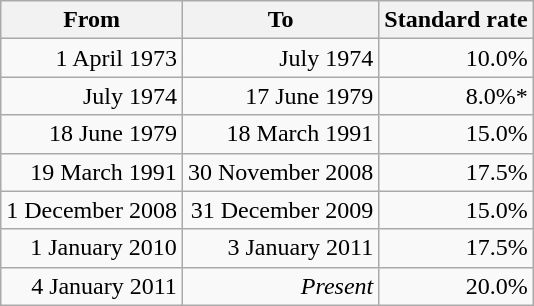<table class="wikitable" style="text-align:right;">
<tr>
<th>From</th>
<th>To</th>
<th>Standard rate</th>
</tr>
<tr>
<td>1 April 1973</td>
<td>July 1974</td>
<td>10.0%</td>
</tr>
<tr>
<td>July 1974</td>
<td>17 June 1979</td>
<td>8.0%*</td>
</tr>
<tr>
<td>18 June 1979</td>
<td>18 March 1991</td>
<td>15.0%</td>
</tr>
<tr>
<td>19 March 1991</td>
<td>30 November 2008</td>
<td>17.5%</td>
</tr>
<tr>
<td>1 December 2008</td>
<td>31 December 2009</td>
<td>15.0%</td>
</tr>
<tr>
<td>1 January 2010</td>
<td>3 January 2011</td>
<td>17.5%</td>
</tr>
<tr>
<td>4 January 2011</td>
<td><em>Present</em></td>
<td>20.0%</td>
</tr>
</table>
